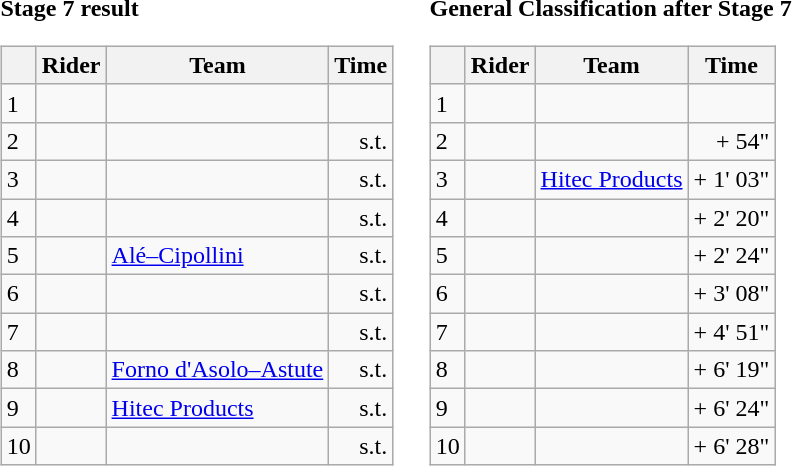<table>
<tr>
<td><strong>Stage 7 result</strong><br><table class="wikitable">
<tr>
<th></th>
<th>Rider</th>
<th>Team</th>
<th>Time</th>
</tr>
<tr>
<td>1</td>
<td></td>
<td></td>
<td align="right"></td>
</tr>
<tr>
<td>2</td>
<td></td>
<td></td>
<td align="right">s.t.</td>
</tr>
<tr>
<td>3</td>
<td></td>
<td></td>
<td align="right">s.t.</td>
</tr>
<tr>
<td>4</td>
<td></td>
<td></td>
<td align="right">s.t.</td>
</tr>
<tr>
<td>5</td>
<td></td>
<td><a href='#'>Alé–Cipollini</a></td>
<td align="right">s.t.</td>
</tr>
<tr>
<td>6</td>
<td></td>
<td></td>
<td align="right">s.t.</td>
</tr>
<tr>
<td>7</td>
<td></td>
<td></td>
<td align="right">s.t.</td>
</tr>
<tr>
<td>8</td>
<td></td>
<td><a href='#'>Forno d'Asolo–Astute</a></td>
<td align="right">s.t.</td>
</tr>
<tr>
<td>9</td>
<td></td>
<td><a href='#'>Hitec Products</a></td>
<td align="right">s.t.</td>
</tr>
<tr>
<td>10</td>
<td></td>
<td></td>
<td align="right">s.t.</td>
</tr>
</table>
</td>
<td></td>
<td><strong>General Classification after Stage 7</strong><br><table class="wikitable">
<tr>
<th></th>
<th>Rider</th>
<th>Team</th>
<th>Time</th>
</tr>
<tr>
<td>1</td>
<td> </td>
<td></td>
<td align="right"></td>
</tr>
<tr>
<td>2</td>
<td></td>
<td></td>
<td align="right">+ 54"</td>
</tr>
<tr>
<td>3</td>
<td></td>
<td><a href='#'>Hitec Products</a></td>
<td align="right">+ 1' 03"</td>
</tr>
<tr>
<td>4</td>
<td></td>
<td></td>
<td align="right">+ 2' 20"</td>
</tr>
<tr>
<td>5</td>
<td></td>
<td></td>
<td align="right">+ 2' 24"</td>
</tr>
<tr>
<td>6</td>
<td></td>
<td></td>
<td align="right">+ 3' 08"</td>
</tr>
<tr>
<td>7</td>
<td></td>
<td></td>
<td align="right">+ 4' 51"</td>
</tr>
<tr>
<td>8</td>
<td></td>
<td></td>
<td align="right">+ 6' 19"</td>
</tr>
<tr>
<td>9</td>
<td></td>
<td></td>
<td align="right">+ 6' 24"</td>
</tr>
<tr>
<td>10</td>
<td></td>
<td></td>
<td align="right">+ 6' 28"</td>
</tr>
</table>
</td>
</tr>
</table>
